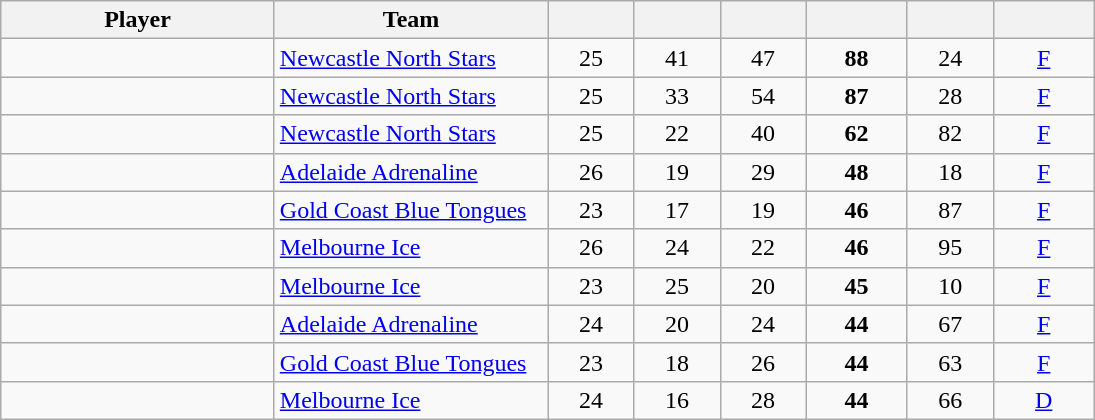<table class="wikitable sortable" style="text-align:center;">
<tr>
<th width="175px">Player</th>
<th width="175px">Team</th>
<th width="50px"></th>
<th width="50px"></th>
<th width="50px"></th>
<th width="60px"></th>
<th width="50px"></th>
<th width="60px"></th>
</tr>
<tr>
<td style="text-align:left;"></td>
<td style="text-align:left;"><a href='#'>Newcastle North Stars</a></td>
<td>25</td>
<td>41</td>
<td>47</td>
<td><strong>88</strong></td>
<td>24</td>
<td><a href='#'>F</a></td>
</tr>
<tr>
<td style="text-align:left;"></td>
<td style="text-align:left;"><a href='#'>Newcastle North Stars</a></td>
<td>25</td>
<td>33</td>
<td>54</td>
<td><strong>87</strong></td>
<td>28</td>
<td><a href='#'>F</a></td>
</tr>
<tr>
<td style="text-align:left;"></td>
<td style="text-align:left;"><a href='#'>Newcastle North Stars</a></td>
<td>25</td>
<td>22</td>
<td>40</td>
<td><strong>62</strong></td>
<td>82</td>
<td><a href='#'>F</a></td>
</tr>
<tr>
<td style="text-align:left;"></td>
<td style="text-align:left;"><a href='#'>Adelaide Adrenaline</a></td>
<td>26</td>
<td>19</td>
<td>29</td>
<td><strong>48</strong></td>
<td>18</td>
<td><a href='#'>F</a></td>
</tr>
<tr>
<td style="text-align:left;"></td>
<td style="text-align:left;"><a href='#'>Gold Coast Blue Tongues</a></td>
<td>23</td>
<td>17</td>
<td>19</td>
<td><strong>46</strong></td>
<td>87</td>
<td><a href='#'>F</a></td>
</tr>
<tr>
<td style="text-align:left;"></td>
<td style="text-align:left;"><a href='#'>Melbourne Ice</a></td>
<td>26</td>
<td>24</td>
<td>22</td>
<td><strong>46</strong></td>
<td>95</td>
<td><a href='#'>F</a></td>
</tr>
<tr>
<td style="text-align:left;"></td>
<td style="text-align:left;"><a href='#'>Melbourne Ice</a></td>
<td>23</td>
<td>25</td>
<td>20</td>
<td><strong>45</strong></td>
<td>10</td>
<td><a href='#'>F</a></td>
</tr>
<tr>
<td style="text-align:left;"></td>
<td style="text-align:left;"><a href='#'>Adelaide Adrenaline</a></td>
<td>24</td>
<td>20</td>
<td>24</td>
<td><strong>44</strong></td>
<td>67</td>
<td><a href='#'>F</a></td>
</tr>
<tr>
<td style="text-align:left;"></td>
<td style="text-align:left;"><a href='#'>Gold Coast Blue Tongues</a></td>
<td>23</td>
<td>18</td>
<td>26</td>
<td><strong>44</strong></td>
<td>63</td>
<td><a href='#'>F</a></td>
</tr>
<tr>
<td style="text-align:left;"></td>
<td style="text-align:left;"><a href='#'>Melbourne Ice</a></td>
<td>24</td>
<td>16</td>
<td>28</td>
<td><strong>44</strong></td>
<td>66</td>
<td><a href='#'>D</a></td>
</tr>
</table>
